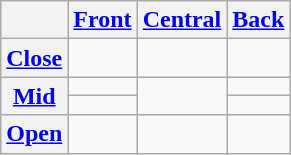<table class="wikitable" style="text-align:center;">
<tr>
<th></th>
<th style="max-width:4em"><a href='#'>Front</a></th>
<th style="max-width:4em"><a href='#'>Central</a></th>
<th style="max-width:4em"><a href='#'>Back</a></th>
</tr>
<tr>
<th><a href='#'>Close</a></th>
<td></td>
<td></td>
<td></td>
</tr>
<tr>
<th rowspan="2"><a href='#'>Mid</a></th>
<td></td>
<td rowspan="2"></td>
<td></td>
</tr>
<tr>
<td></td>
<td></td>
</tr>
<tr>
<th><a href='#'>Open</a></th>
<td></td>
<td></td>
<td></td>
</tr>
</table>
